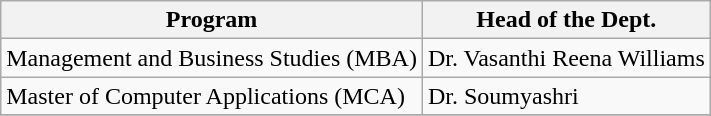<table class="wikitable" style="background:#fffggf;">
<tr>
<th>Program</th>
<th>Head of the Dept.</th>
</tr>
<tr>
<td>Management and Business Studies (MBA)</td>
<td>Dr. Vasanthi Reena Williams</td>
</tr>
<tr>
<td>Master of Computer Applications (MCA)</td>
<td>Dr. Soumyashri</td>
</tr>
<tr>
</tr>
</table>
